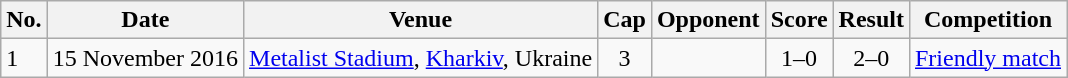<table class="wikitable sortable plainarrowheaders">
<tr>
<th>No.</th>
<th>Date</th>
<th>Venue</th>
<th>Cap</th>
<th>Opponent</th>
<th>Score</th>
<th>Result</th>
<th>Competition</th>
</tr>
<tr>
<td>1</td>
<td>15 November 2016</td>
<td><a href='#'>Metalist Stadium</a>, <a href='#'>Kharkiv</a>, Ukraine</td>
<td align=center>3</td>
<td></td>
<td align=center>1–0</td>
<td align=center>2–0</td>
<td><a href='#'>Friendly match</a></td>
</tr>
</table>
